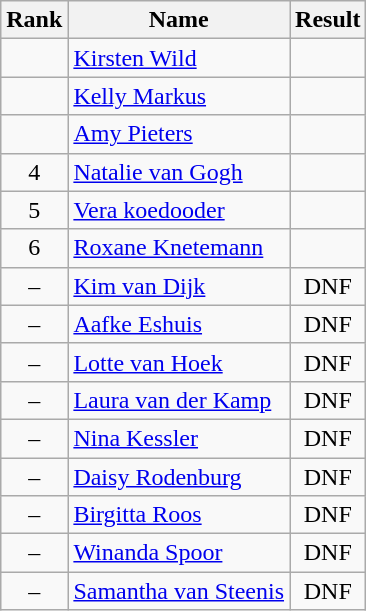<table class="wikitable sortable" style="text-align:center">
<tr>
<th>Rank</th>
<th>Name</th>
<th>Result</th>
</tr>
<tr>
<td></td>
<td align=left><a href='#'>Kirsten Wild</a></td>
<td></td>
</tr>
<tr>
<td></td>
<td align=left><a href='#'>Kelly Markus</a></td>
<td></td>
</tr>
<tr>
<td></td>
<td align=left><a href='#'>Amy Pieters</a></td>
<td></td>
</tr>
<tr>
<td>4</td>
<td align=left><a href='#'>Natalie van Gogh</a></td>
<td></td>
</tr>
<tr>
<td>5</td>
<td align=left><a href='#'>Vera koedooder</a></td>
<td></td>
</tr>
<tr>
<td>6</td>
<td align=left><a href='#'>Roxane Knetemann</a></td>
<td></td>
</tr>
<tr>
<td>–</td>
<td align=left><a href='#'>Kim van Dijk</a></td>
<td>DNF</td>
</tr>
<tr>
<td>–</td>
<td align=left><a href='#'>Aafke Eshuis</a></td>
<td>DNF</td>
</tr>
<tr>
<td>–</td>
<td align=left><a href='#'>Lotte van Hoek</a></td>
<td>DNF</td>
</tr>
<tr>
<td>–</td>
<td align=left><a href='#'>Laura van der Kamp</a></td>
<td>DNF</td>
</tr>
<tr>
<td>–</td>
<td align=left><a href='#'>Nina Kessler</a></td>
<td>DNF</td>
</tr>
<tr>
<td>–</td>
<td align=left><a href='#'>Daisy Rodenburg</a></td>
<td>DNF</td>
</tr>
<tr>
<td>–</td>
<td align=left><a href='#'>Birgitta Roos</a></td>
<td>DNF</td>
</tr>
<tr>
<td>–</td>
<td align=left><a href='#'>Winanda Spoor</a></td>
<td>DNF</td>
</tr>
<tr>
<td>–</td>
<td align=left><a href='#'>Samantha van Steenis</a></td>
<td>DNF</td>
</tr>
</table>
